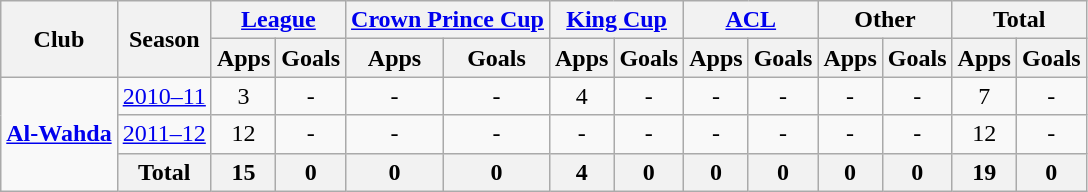<table class="wikitable" style="text-align: center;">
<tr>
<th rowspan="2">Club</th>
<th rowspan="2">Season</th>
<th colspan="2"><a href='#'>League</a></th>
<th colspan="2"><a href='#'>Crown Prince Cup</a></th>
<th colspan="2"><a href='#'>King Cup</a></th>
<th colspan="2"><a href='#'>ACL</a></th>
<th colspan="2">Other</th>
<th colspan="2">Total</th>
</tr>
<tr>
<th>Apps</th>
<th>Goals</th>
<th>Apps</th>
<th>Goals</th>
<th>Apps</th>
<th>Goals</th>
<th>Apps</th>
<th>Goals</th>
<th>Apps</th>
<th>Goals</th>
<th>Apps</th>
<th>Goals</th>
</tr>
<tr>
<td rowspan="3" valign="center"><strong><a href='#'>Al-Wahda</a></strong></td>
<td><a href='#'>2010–11</a></td>
<td>3</td>
<td>-</td>
<td>-</td>
<td>-</td>
<td>4</td>
<td>-</td>
<td>-</td>
<td>-</td>
<td>-</td>
<td>-</td>
<td>7</td>
<td>-</td>
</tr>
<tr>
<td><a href='#'>2011–12</a></td>
<td>12</td>
<td>-</td>
<td>-</td>
<td>-</td>
<td>-</td>
<td>-</td>
<td>-</td>
<td>-</td>
<td>-</td>
<td>-</td>
<td>12</td>
<td>-</td>
</tr>
<tr>
<th>Total</th>
<th>15</th>
<th>0</th>
<th>0</th>
<th>0</th>
<th>4</th>
<th>0</th>
<th>0</th>
<th>0</th>
<th>0</th>
<th>0</th>
<th>19</th>
<th>0</th>
</tr>
</table>
